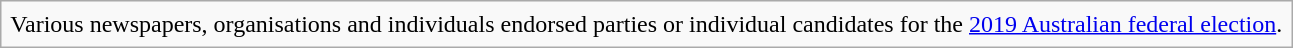<table class="infobox">
<tr>
<td>Various newspapers, organisations and individuals endorsed parties or individual candidates for the <a href='#'>2019 Australian federal election</a>.</td>
</tr>
</table>
